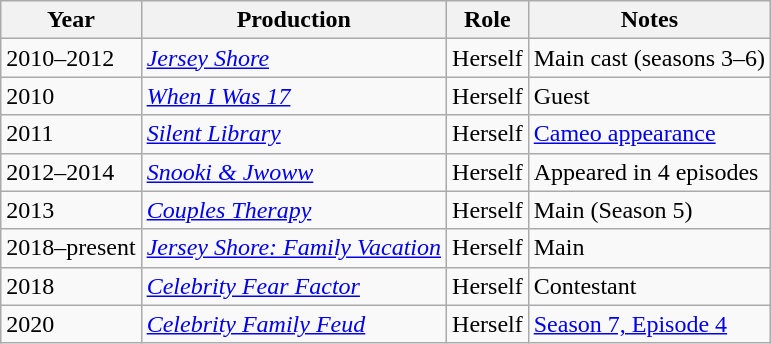<table class="wikitable">
<tr>
<th>Year</th>
<th>Production</th>
<th>Role</th>
<th>Notes</th>
</tr>
<tr>
<td>2010–2012</td>
<td><em><a href='#'>Jersey Shore</a></em></td>
<td>Herself</td>
<td>Main cast (seasons 3–6)</td>
</tr>
<tr>
<td>2010</td>
<td><em><a href='#'>When I Was 17</a></em></td>
<td>Herself</td>
<td>Guest</td>
</tr>
<tr>
<td>2011</td>
<td><em><a href='#'>Silent Library</a></em></td>
<td>Herself</td>
<td><a href='#'>Cameo appearance</a></td>
</tr>
<tr>
<td>2012–2014</td>
<td><em><a href='#'>Snooki & Jwoww</a></em></td>
<td>Herself</td>
<td>Appeared in 4 episodes</td>
</tr>
<tr>
<td>2013</td>
<td><em><a href='#'>Couples Therapy</a></em></td>
<td>Herself</td>
<td>Main (Season 5)</td>
</tr>
<tr>
<td>2018–present</td>
<td><em><a href='#'>Jersey Shore: Family Vacation</a></em></td>
<td>Herself</td>
<td>Main</td>
</tr>
<tr>
<td>2018</td>
<td><em><a href='#'>Celebrity Fear Factor</a></em></td>
<td>Herself</td>
<td>Contestant</td>
</tr>
<tr>
<td>2020</td>
<td><em><a href='#'>Celebrity Family Feud</a></em></td>
<td>Herself</td>
<td><a href='#'>Season 7, Episode 4</a></td>
</tr>
</table>
